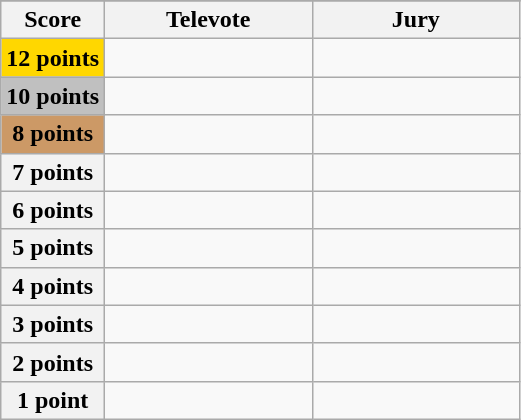<table class="wikitable">
<tr>
</tr>
<tr>
<th scope="col" width="20%">Score</th>
<th scope="col" width="40%">Televote</th>
<th scope="col" width="40%">Jury</th>
</tr>
<tr>
<th scope="row" style="background:gold">12 points</th>
<td></td>
<td></td>
</tr>
<tr>
<th scope="row" style="background:silver">10 points</th>
<td></td>
<td></td>
</tr>
<tr>
<th scope="row" style="background:#CC9966">8 points</th>
<td></td>
<td></td>
</tr>
<tr>
<th scope="row">7 points</th>
<td></td>
<td></td>
</tr>
<tr>
<th scope="row">6 points</th>
<td></td>
<td></td>
</tr>
<tr>
<th scope="row">5 points</th>
<td></td>
<td></td>
</tr>
<tr>
<th scope="row">4 points</th>
<td></td>
<td></td>
</tr>
<tr>
<th scope="row">3 points</th>
<td></td>
<td></td>
</tr>
<tr>
<th scope="row">2 points</th>
<td></td>
<td></td>
</tr>
<tr>
<th scope="row">1 point</th>
<td></td>
<td></td>
</tr>
</table>
